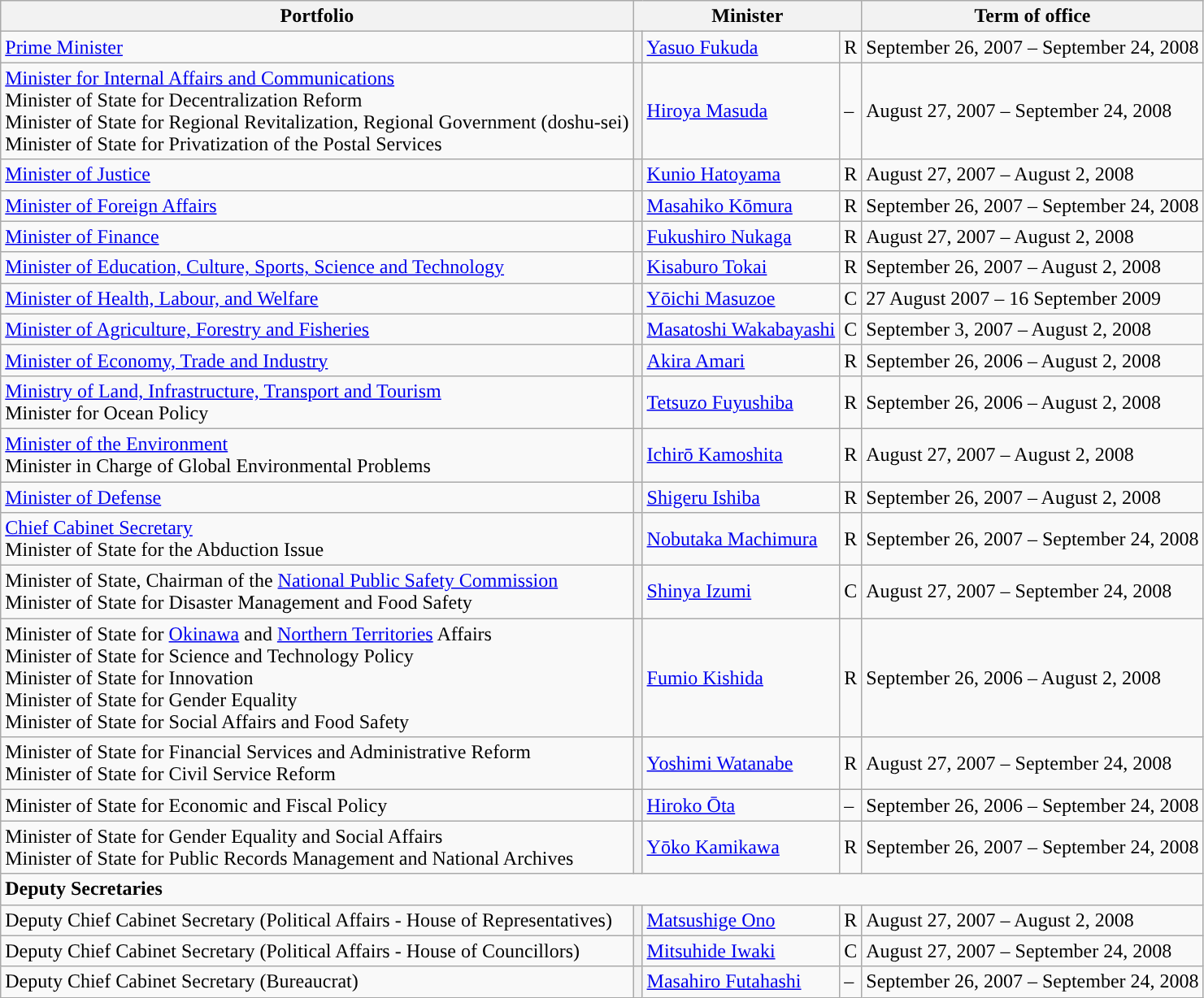<table class="wikitable">
<tr>
<th>Portfolio</th>
<th colspan=3>Minister</th>
<th>Term of office</th>
</tr>
<tr>
<td><a href='#'>Prime Minister</a></td>
<th style="color:inherit;background-color: "></th>
<td><a href='#'>Yasuo Fukuda</a></td>
<td>R</td>
<td>September 26, 2007 – September 24, 2008</td>
</tr>
<tr>
<td><a href='#'>Minister for Internal Affairs and Communications</a> <br>Minister of State for Decentralization Reform <br>Minister of State for Regional Revitalization, Regional Government (doshu-sei) <br>Minister of State for Privatization of the Postal Services</td>
<th style="color:inherit;background-color: "></th>
<td><a href='#'>Hiroya Masuda</a></td>
<td>–</td>
<td>August 27, 2007 – September 24, 2008</td>
</tr>
<tr>
<td><a href='#'>Minister of Justice</a></td>
<th style="color:inherit;background-color: "></th>
<td><a href='#'>Kunio Hatoyama</a></td>
<td>R</td>
<td>August 27, 2007 – August 2, 2008</td>
</tr>
<tr>
<td><a href='#'>Minister of Foreign Affairs</a></td>
<th style="color:inherit;background-color: "></th>
<td><a href='#'>Masahiko Kōmura</a></td>
<td>R</td>
<td>September 26, 2007 – September 24, 2008</td>
</tr>
<tr>
<td><a href='#'>Minister of Finance</a></td>
<th style="color:inherit;background-color: "></th>
<td><a href='#'>Fukushiro Nukaga</a></td>
<td>R</td>
<td>August 27, 2007 – August 2, 2008</td>
</tr>
<tr>
<td><a href='#'>Minister of Education, Culture, Sports, Science and Technology</a></td>
<th style="color:inherit;background-color: "></th>
<td><a href='#'>Kisaburo Tokai</a></td>
<td>R</td>
<td>September 26, 2007 – August 2, 2008</td>
</tr>
<tr>
<td><a href='#'>Minister of Health, Labour, and Welfare</a></td>
<th style="color:inherit;background-color: "></th>
<td><a href='#'>Yōichi Masuzoe</a></td>
<td>C</td>
<td>27 August 2007 – 16 September 2009</td>
</tr>
<tr>
<td><a href='#'>Minister of Agriculture, Forestry and Fisheries</a></td>
<th style="color:inherit;background-color: "></th>
<td><a href='#'>Masatoshi Wakabayashi</a></td>
<td>C</td>
<td>September 3, 2007 – August 2, 2008</td>
</tr>
<tr>
<td><a href='#'>Minister of Economy, Trade and Industry</a></td>
<th style="color:inherit;background-color: "></th>
<td><a href='#'>Akira Amari</a></td>
<td>R</td>
<td>September 26, 2006 – August 2, 2008</td>
</tr>
<tr>
<td><a href='#'>Ministry of Land, Infrastructure, Transport and Tourism</a> <br>Minister for Ocean Policy</td>
<th style="color:inherit;background-color: "></th>
<td><a href='#'>Tetsuzo Fuyushiba</a></td>
<td>R</td>
<td>September 26, 2006 – August 2, 2008</td>
</tr>
<tr>
<td><a href='#'>Minister of the Environment</a> <br>Minister in Charge of Global Environmental Problems</td>
<th style="color:inherit;background-color: "></th>
<td><a href='#'>Ichirō Kamoshita</a></td>
<td>R</td>
<td>August 27, 2007 – August 2, 2008</td>
</tr>
<tr>
<td><a href='#'>Minister of Defense</a></td>
<th style="color:inherit;background-color: "></th>
<td><a href='#'>Shigeru Ishiba</a></td>
<td>R</td>
<td>September 26, 2007 – August 2, 2008</td>
</tr>
<tr>
<td><a href='#'>Chief Cabinet Secretary</a> <br>Minister of State for the Abduction Issue</td>
<th style="color:inherit;background-color: "></th>
<td><a href='#'>Nobutaka Machimura</a></td>
<td>R</td>
<td>September 26, 2007 – September 24, 2008</td>
</tr>
<tr>
<td>Minister of State, Chairman of the <a href='#'>National Public Safety Commission</a> <br>Minister of State for Disaster Management and Food Safety</td>
<th style="color:inherit;background-color: "></th>
<td><a href='#'>Shinya Izumi</a></td>
<td>C</td>
<td>August 27, 2007 – September 24, 2008</td>
</tr>
<tr>
<td>Minister of State for <a href='#'>Okinawa</a> and <a href='#'>Northern Territories</a> Affairs <br>Minister of State for Science and Technology Policy <br>Minister of State for Innovation <br>Minister of State for Gender Equality <br>Minister of State for Social Affairs and Food Safety</td>
<th style="color:inherit;background-color: "></th>
<td><a href='#'>Fumio Kishida</a></td>
<td>R</td>
<td>September 26, 2006 – August 2, 2008</td>
</tr>
<tr>
<td>Minister of State for Financial Services and Administrative Reform <br>Minister of State for Civil Service Reform</td>
<th style="color:inherit;background-color: "></th>
<td><a href='#'>Yoshimi Watanabe</a></td>
<td>R</td>
<td>August 27, 2007 – September 24, 2008</td>
</tr>
<tr>
<td>Minister of State for Economic and Fiscal Policy</td>
<th style="color:inherit;background-color: "></th>
<td><a href='#'>Hiroko Ōta</a></td>
<td>–</td>
<td>September 26, 2006 – September 24, 2008</td>
</tr>
<tr>
<td>Minister of State for Gender Equality and Social Affairs <br>Minister of State for Public Records Management and National Archives</td>
<th style="color:inherit;background-color: "></th>
<td><a href='#'>Yōko Kamikawa</a></td>
<td>R</td>
<td>September 26, 2007 – September 24, 2008</td>
</tr>
<tr>
<td colspan=5><strong>Deputy Secretaries</strong></td>
</tr>
<tr>
<td>Deputy Chief Cabinet Secretary (Political Affairs - House of Representatives)</td>
<th style="color:inherit;background-color: "></th>
<td><a href='#'>Matsushige Ono</a></td>
<td>R</td>
<td>August 27, 2007 – August 2, 2008</td>
</tr>
<tr>
<td>Deputy Chief Cabinet Secretary (Political Affairs - House of Councillors)</td>
<th style="color:inherit;background-color: "></th>
<td><a href='#'>Mitsuhide Iwaki</a></td>
<td>C</td>
<td>August 27, 2007 – September 24, 2008</td>
</tr>
<tr>
<td>Deputy Chief Cabinet Secretary (Bureaucrat)</td>
<th style="color:inherit;background-color: "></th>
<td><a href='#'>Masahiro Futahashi</a></td>
<td>–</td>
<td>September 26, 2007 – September 24, 2008</td>
</tr>
</table>
